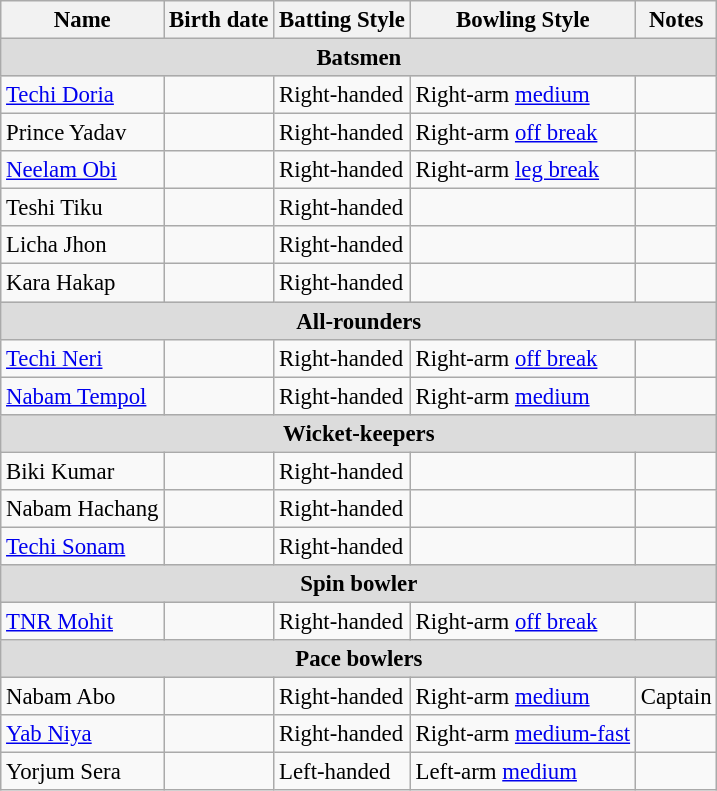<table class="wikitable" style="font-size:95%;">
<tr>
<th>Name</th>
<th>Birth date</th>
<th>Batting Style</th>
<th>Bowling Style</th>
<th>Notes</th>
</tr>
<tr>
<th style="background: #DCDCDC" colspan="5" align="center">Batsmen</th>
</tr>
<tr>
<td><a href='#'>Techi Doria</a></td>
<td></td>
<td>Right-handed</td>
<td>Right-arm <a href='#'>medium</a></td>
<td></td>
</tr>
<tr>
<td>Prince Yadav</td>
<td></td>
<td>Right-handed</td>
<td>Right-arm <a href='#'>off break</a></td>
<td></td>
</tr>
<tr>
<td><a href='#'>Neelam Obi</a></td>
<td></td>
<td>Right-handed</td>
<td>Right-arm <a href='#'>leg break</a></td>
<td></td>
</tr>
<tr>
<td>Teshi Tiku</td>
<td></td>
<td>Right-handed</td>
<td></td>
<td></td>
</tr>
<tr>
<td>Licha Jhon</td>
<td></td>
<td>Right-handed</td>
<td></td>
<td></td>
</tr>
<tr>
<td>Kara Hakap</td>
<td></td>
<td>Right-handed</td>
<td></td>
<td></td>
</tr>
<tr>
<th style="background: #DCDCDC" colspan="5" align="center">All-rounders</th>
</tr>
<tr>
<td><a href='#'>Techi Neri</a></td>
<td></td>
<td>Right-handed</td>
<td>Right-arm <a href='#'>off break</a></td>
<td></td>
</tr>
<tr>
<td><a href='#'>Nabam Tempol</a></td>
<td></td>
<td>Right-handed</td>
<td>Right-arm <a href='#'>medium</a></td>
<td></td>
</tr>
<tr>
<th style="background: #DCDCDC" colspan="5" align="center">Wicket-keepers</th>
</tr>
<tr>
<td>Biki Kumar</td>
<td></td>
<td>Right-handed</td>
<td></td>
<td></td>
</tr>
<tr>
<td>Nabam Hachang</td>
<td></td>
<td>Right-handed</td>
<td></td>
<td></td>
</tr>
<tr>
<td><a href='#'>Techi Sonam</a></td>
<td></td>
<td>Right-handed</td>
<td></td>
<td></td>
</tr>
<tr>
<th style="background: #DCDCDC" colspan="5" align="center">Spin bowler</th>
</tr>
<tr>
<td><a href='#'>TNR Mohit</a></td>
<td></td>
<td>Right-handed</td>
<td>Right-arm <a href='#'>off break</a></td>
<td></td>
</tr>
<tr>
<th style="background: #DCDCDC" colspan="5" align="center">Pace bowlers</th>
</tr>
<tr>
<td>Nabam Abo</td>
<td></td>
<td>Right-handed</td>
<td>Right-arm <a href='#'>medium</a></td>
<td>Captain</td>
</tr>
<tr>
<td><a href='#'>Yab Niya</a></td>
<td></td>
<td>Right-handed</td>
<td>Right-arm <a href='#'>medium-fast</a></td>
<td></td>
</tr>
<tr>
<td>Yorjum Sera</td>
<td></td>
<td>Left-handed</td>
<td>Left-arm <a href='#'>medium</a></td>
<td></td>
</tr>
</table>
